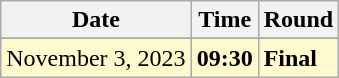<table class="wikitable">
<tr>
<th>Date</th>
<th>Time</th>
<th>Round</th>
</tr>
<tr>
</tr>
<tr style=background:lemonchiffon>
<td>November 3, 2023</td>
<td><strong>09:30</strong></td>
<td><strong>Final</strong></td>
</tr>
</table>
